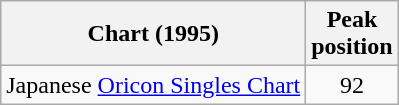<table class="wikitable">
<tr>
<th>Chart (1995)</th>
<th>Peak<br>position</th>
</tr>
<tr>
<td>Japanese <a href='#'>Oricon Singles Chart</a></td>
<td align="center">92</td>
</tr>
</table>
